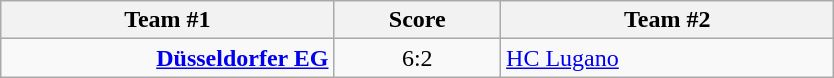<table class="wikitable" style="text-align: center;">
<tr>
<th width=22%>Team #1</th>
<th width=11%>Score</th>
<th width=22%>Team #2</th>
</tr>
<tr>
<td style="text-align: right;"><strong><a href='#'>Düsseldorfer EG</a></strong> </td>
<td>6:2</td>
<td style="text-align: left;"> <a href='#'>HC Lugano</a></td>
</tr>
</table>
